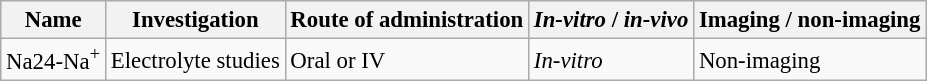<table class="wikitable" style="font-size:95%">
<tr>
<th>Name</th>
<th>Investigation</th>
<th>Route of administration</th>
<th><em>In-vitro</em> / <em>in-vivo</em></th>
<th>Imaging / non-imaging</th>
</tr>
<tr>
<td>Na24-Na<sup>+</sup></td>
<td>Electrolyte studies</td>
<td>Oral or IV</td>
<td><em>In-vitro</em></td>
<td>Non-imaging</td>
</tr>
</table>
